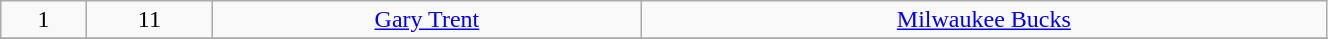<table class="wikitable" width="70%">
<tr align="center" bgcolor="">
<td>1</td>
<td>11</td>
<td><a href='#'>Gary Trent</a></td>
<td><a href='#'>Milwaukee Bucks</a></td>
</tr>
<tr align="center" bgcolor="">
</tr>
</table>
